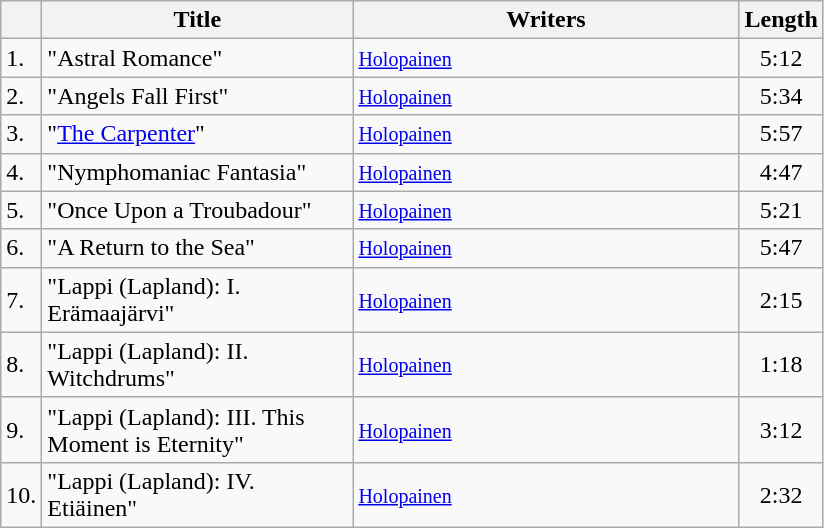<table class="wikitable">
<tr>
<th></th>
<th width="200">Title</th>
<th width="250">Writers</th>
<th>Length</th>
</tr>
<tr>
<td>1.</td>
<td>"Astral Romance"</td>
<td><small><a href='#'>Holopainen</a></small></td>
<td align="center">5:12</td>
</tr>
<tr>
<td>2.</td>
<td>"Angels Fall First"</td>
<td><small><a href='#'>Holopainen</a></small></td>
<td align="center">5:34</td>
</tr>
<tr>
<td>3.</td>
<td>"<a href='#'>The Carpenter</a>"</td>
<td><small><a href='#'>Holopainen</a></small></td>
<td align="center">5:57</td>
</tr>
<tr>
<td>4.</td>
<td>"Nymphomaniac Fantasia"</td>
<td><small><a href='#'>Holopainen</a></small></td>
<td align="center">4:47</td>
</tr>
<tr>
<td>5.</td>
<td>"Once Upon a Troubadour"</td>
<td><small><a href='#'>Holopainen</a></small></td>
<td align="center">5:21</td>
</tr>
<tr>
<td>6.</td>
<td>"A Return to the Sea"</td>
<td><small><a href='#'>Holopainen</a></small></td>
<td align="center">5:47</td>
</tr>
<tr>
<td>7.</td>
<td>"Lappi (Lapland): I. Erämaajärvi"</td>
<td><small><a href='#'>Holopainen</a></small></td>
<td align="center">2:15</td>
</tr>
<tr>
<td>8.</td>
<td>"Lappi (Lapland): II. Witchdrums"</td>
<td><small><a href='#'>Holopainen</a></small></td>
<td align="center">1:18</td>
</tr>
<tr>
<td>9.</td>
<td>"Lappi (Lapland): III. This Moment is Eternity"</td>
<td><small><a href='#'>Holopainen</a></small></td>
<td align="center">3:12</td>
</tr>
<tr>
<td>10.</td>
<td>"Lappi (Lapland): IV. Etiäinen"</td>
<td><small><a href='#'>Holopainen</a></small></td>
<td align="center">2:32</td>
</tr>
</table>
